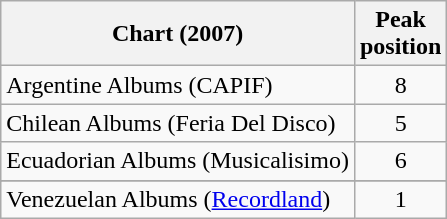<table class="wikitable sortable">
<tr>
<th>Chart (2007)</th>
<th>Peak<br>position</th>
</tr>
<tr>
<td>Argentine Albums (CAPIF)</td>
<td align="center">8</td>
</tr>
<tr>
<td>Chilean Albums (Feria Del Disco)</td>
<td align="center">5</td>
</tr>
<tr>
<td>Ecuadorian Albums (Musicalisimo)</td>
<td align="center">6</td>
</tr>
<tr>
</tr>
<tr>
</tr>
<tr>
</tr>
<tr>
<td>Venezuelan Albums (<a href='#'>Recordland</a>)</td>
<td align="center">1</td>
</tr>
</table>
